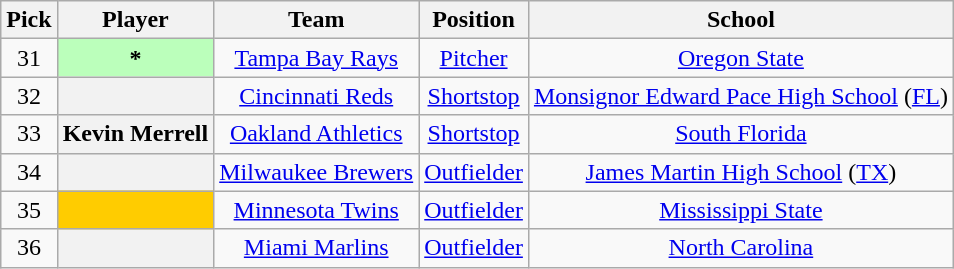<table class="wikitable sortable plainrowheaders" style="text-align:center; width=74%">
<tr>
<th scope="col">Pick</th>
<th scope="col">Player</th>
<th scope="col">Team</th>
<th scope="col">Position</th>
<th scope="col">School</th>
</tr>
<tr>
<td>31</td>
<th scope="row" style="text-align:center; background:#bfb;">*</th>
<td><a href='#'>Tampa Bay Rays</a></td>
<td><a href='#'>Pitcher</a></td>
<td><a href='#'>Oregon State</a></td>
</tr>
<tr>
<td>32</td>
<th scope="row" style="text-align:center"></th>
<td><a href='#'>Cincinnati Reds</a></td>
<td><a href='#'>Shortstop</a></td>
<td><a href='#'>Monsignor Edward Pace High School</a> (<a href='#'>FL</a>)</td>
</tr>
<tr>
<td>33</td>
<th scope="row" style="text-align:center">Kevin Merrell</th>
<td><a href='#'>Oakland Athletics</a></td>
<td><a href='#'>Shortstop</a></td>
<td><a href='#'>South Florida</a></td>
</tr>
<tr>
<td>34</td>
<th scope="row" style="text-align:center"></th>
<td><a href='#'>Milwaukee Brewers</a></td>
<td><a href='#'>Outfielder</a></td>
<td><a href='#'>James Martin High School</a> (<a href='#'>TX</a>)</td>
</tr>
<tr>
<td>35</td>
<th scope="row" style="text-align:center; background-color:#FFCC00"></th>
<td><a href='#'>Minnesota Twins</a></td>
<td><a href='#'>Outfielder</a></td>
<td><a href='#'>Mississippi State</a></td>
</tr>
<tr>
<td>36</td>
<th scope="row" style="text-align:center"></th>
<td><a href='#'>Miami Marlins</a></td>
<td><a href='#'>Outfielder</a></td>
<td><a href='#'>North Carolina</a></td>
</tr>
</table>
